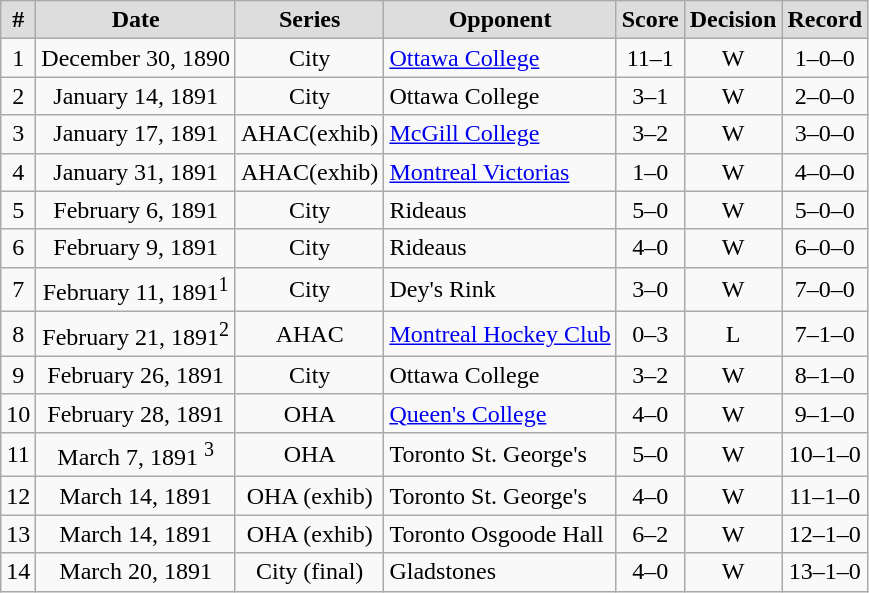<table class="wikitable">
<tr align="center"  bgcolor="#dddddd">
<td><strong>#</strong></td>
<td><strong>Date</strong></td>
<td><strong>Series</strong></td>
<td><strong>Opponent</strong></td>
<td><strong>Score</strong></td>
<td><strong>Decision</strong></td>
<td><strong>Record</strong></td>
</tr>
<tr align="center">
<td>1</td>
<td>December 30, 1890</td>
<td>City</td>
<td align="left"><a href='#'>Ottawa College</a></td>
<td>11–1</td>
<td>W</td>
<td>1–0–0</td>
</tr>
<tr align="center">
<td>2</td>
<td>January 14, 1891</td>
<td>City</td>
<td align="left">Ottawa College</td>
<td>3–1</td>
<td>W</td>
<td>2–0–0</td>
</tr>
<tr align="center">
<td>3</td>
<td>January 17, 1891</td>
<td>AHAC(exhib)</td>
<td align="left"><a href='#'>McGill College</a></td>
<td>3–2</td>
<td>W</td>
<td>3–0–0</td>
</tr>
<tr align="center">
<td>4</td>
<td>January 31, 1891</td>
<td>AHAC(exhib)</td>
<td align="left"><a href='#'>Montreal Victorias</a></td>
<td>1–0</td>
<td>W</td>
<td>4–0–0</td>
</tr>
<tr align="center">
<td>5</td>
<td>February 6, 1891</td>
<td>City</td>
<td align="left">Rideaus</td>
<td>5–0</td>
<td>W</td>
<td>5–0–0</td>
</tr>
<tr align="center">
<td>6</td>
<td>February 9, 1891</td>
<td>City</td>
<td align="left">Rideaus</td>
<td>4–0</td>
<td>W</td>
<td>6–0–0</td>
</tr>
<tr align="center">
<td>7</td>
<td>February 11, 1891<sup>1</sup></td>
<td>City</td>
<td align="left">Dey's Rink</td>
<td>3–0</td>
<td>W</td>
<td>7–0–0</td>
</tr>
<tr align="center">
<td>8</td>
<td>February 21, 1891<sup>2</sup></td>
<td>AHAC</td>
<td align="left"><a href='#'>Montreal Hockey Club</a></td>
<td>0–3</td>
<td>L</td>
<td>7–1–0</td>
</tr>
<tr align="center">
<td>9</td>
<td>February 26, 1891</td>
<td>City</td>
<td align="left">Ottawa College</td>
<td>3–2</td>
<td>W</td>
<td>8–1–0</td>
</tr>
<tr align="center">
<td>10</td>
<td>February 28, 1891</td>
<td>OHA</td>
<td align="left"><a href='#'>Queen's College</a></td>
<td>4–0</td>
<td>W</td>
<td>9–1–0</td>
</tr>
<tr align="center">
<td>11</td>
<td>March 7, 1891 <sup>3</sup></td>
<td>OHA</td>
<td align="left">Toronto St. George's</td>
<td>5–0</td>
<td>W</td>
<td>10–1–0</td>
</tr>
<tr align="center">
<td>12</td>
<td>March 14, 1891</td>
<td>OHA (exhib)</td>
<td align="left">Toronto St. George's</td>
<td>4–0</td>
<td>W</td>
<td>11–1–0</td>
</tr>
<tr align="center">
<td>13</td>
<td>March 14, 1891</td>
<td>OHA (exhib)</td>
<td align="left">Toronto Osgoode Hall</td>
<td>6–2</td>
<td>W</td>
<td>12–1–0</td>
</tr>
<tr align="center">
<td>14</td>
<td>March 20, 1891</td>
<td>City (final)</td>
<td align="left">Gladstones</td>
<td>4–0</td>
<td>W</td>
<td>13–1–0</td>
</tr>
</table>
